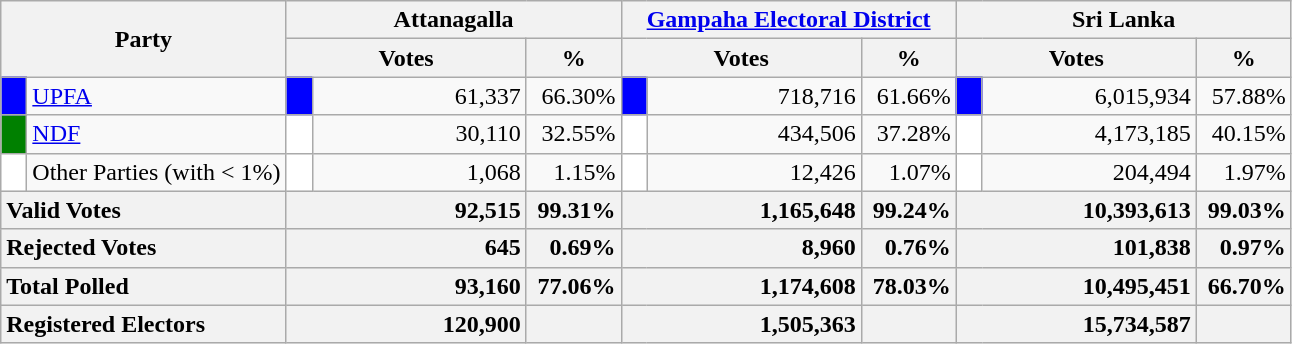<table class="wikitable">
<tr>
<th colspan="2" width="144px"rowspan="2">Party</th>
<th colspan="3" width="216px">Attanagalla</th>
<th colspan="3" width="216px"><a href='#'>Gampaha Electoral District</a></th>
<th colspan="3" width="216px">Sri Lanka</th>
</tr>
<tr>
<th colspan="2" width="144px">Votes</th>
<th>%</th>
<th colspan="2" width="144px">Votes</th>
<th>%</th>
<th colspan="2" width="144px">Votes</th>
<th>%</th>
</tr>
<tr>
<td style="background-color:blue;" width="10px"></td>
<td style="text-align:left;"><a href='#'>UPFA</a></td>
<td style="background-color:blue;" width="10px"></td>
<td style="text-align:right;">61,337</td>
<td style="text-align:right;">66.30%</td>
<td style="background-color:blue;" width="10px"></td>
<td style="text-align:right;">718,716</td>
<td style="text-align:right;">61.66%</td>
<td style="background-color:blue;" width="10px"></td>
<td style="text-align:right;">6,015,934</td>
<td style="text-align:right;">57.88%</td>
</tr>
<tr>
<td style="background-color:green;" width="10px"></td>
<td style="text-align:left;"><a href='#'>NDF</a></td>
<td style="background-color:white;" width="10px"></td>
<td style="text-align:right;">30,110</td>
<td style="text-align:right;">32.55%</td>
<td style="background-color:white;" width="10px"></td>
<td style="text-align:right;">434,506</td>
<td style="text-align:right;">37.28%</td>
<td style="background-color:white;" width="10px"></td>
<td style="text-align:right;">4,173,185</td>
<td style="text-align:right;">40.15%</td>
</tr>
<tr>
<td style="background-color:white;" width="10px"></td>
<td style="text-align:left;">Other Parties (with < 1%)</td>
<td style="background-color:white;" width="10px"></td>
<td style="text-align:right;">1,068</td>
<td style="text-align:right;">1.15%</td>
<td style="background-color:white;" width="10px"></td>
<td style="text-align:right;">12,426</td>
<td style="text-align:right;">1.07%</td>
<td style="background-color:white;" width="10px"></td>
<td style="text-align:right;">204,494</td>
<td style="text-align:right;">1.97%</td>
</tr>
<tr>
<th colspan="2" width="144px"style="text-align:left;">Valid Votes</th>
<th style="text-align:right;"colspan="2" width="144px">92,515</th>
<th style="text-align:right;">99.31%</th>
<th style="text-align:right;"colspan="2" width="144px">1,165,648</th>
<th style="text-align:right;">99.24%</th>
<th style="text-align:right;"colspan="2" width="144px">10,393,613</th>
<th style="text-align:right;">99.03%</th>
</tr>
<tr>
<th colspan="2" width="144px"style="text-align:left;">Rejected Votes</th>
<th style="text-align:right;"colspan="2" width="144px">645</th>
<th style="text-align:right;">0.69%</th>
<th style="text-align:right;"colspan="2" width="144px">8,960</th>
<th style="text-align:right;">0.76%</th>
<th style="text-align:right;"colspan="2" width="144px">101,838</th>
<th style="text-align:right;">0.97%</th>
</tr>
<tr>
<th colspan="2" width="144px"style="text-align:left;">Total Polled</th>
<th style="text-align:right;"colspan="2" width="144px">93,160</th>
<th style="text-align:right;">77.06%</th>
<th style="text-align:right;"colspan="2" width="144px">1,174,608</th>
<th style="text-align:right;">78.03%</th>
<th style="text-align:right;"colspan="2" width="144px">10,495,451</th>
<th style="text-align:right;">66.70%</th>
</tr>
<tr>
<th colspan="2" width="144px"style="text-align:left;">Registered Electors</th>
<th style="text-align:right;"colspan="2" width="144px">120,900</th>
<th></th>
<th style="text-align:right;"colspan="2" width="144px">1,505,363</th>
<th></th>
<th style="text-align:right;"colspan="2" width="144px">15,734,587</th>
<th></th>
</tr>
</table>
